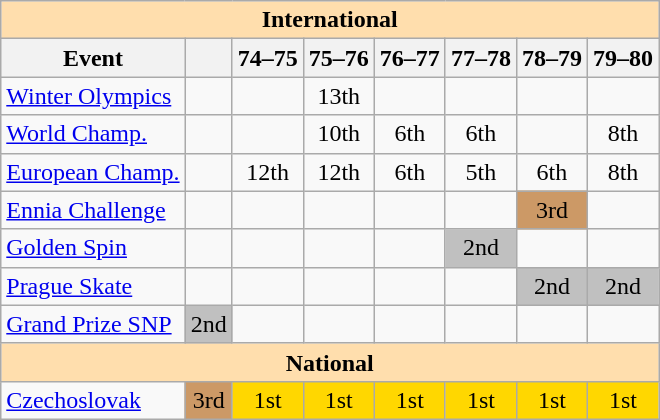<table class="wikitable" style="text-align:center">
<tr>
<th style="background-color: #ffdead; " colspan=8 align=center>International</th>
</tr>
<tr>
<th>Event</th>
<th></th>
<th>74–75</th>
<th>75–76</th>
<th>76–77</th>
<th>77–78</th>
<th>78–79</th>
<th>79–80</th>
</tr>
<tr>
<td align=left><a href='#'>Winter Olympics</a></td>
<td></td>
<td></td>
<td>13th</td>
<td></td>
<td></td>
<td></td>
<td></td>
</tr>
<tr>
<td align=left><a href='#'>World Champ.</a></td>
<td></td>
<td></td>
<td>10th</td>
<td>6th</td>
<td>6th</td>
<td></td>
<td>8th</td>
</tr>
<tr>
<td align=left><a href='#'>European Champ.</a></td>
<td></td>
<td>12th</td>
<td>12th</td>
<td>6th</td>
<td>5th</td>
<td>6th</td>
<td>8th</td>
</tr>
<tr>
<td align=left><a href='#'>Ennia Challenge</a></td>
<td></td>
<td></td>
<td></td>
<td></td>
<td></td>
<td bgcolor=cc9966>3rd</td>
<td></td>
</tr>
<tr>
<td align=left><a href='#'>Golden Spin</a></td>
<td></td>
<td></td>
<td></td>
<td></td>
<td bgcolor=silver>2nd</td>
<td></td>
<td></td>
</tr>
<tr>
<td align=left><a href='#'>Prague Skate</a></td>
<td></td>
<td></td>
<td></td>
<td></td>
<td></td>
<td bgcolor=silver>2nd</td>
<td bgcolor=silver>2nd</td>
</tr>
<tr>
<td align=left><a href='#'>Grand Prize SNP</a></td>
<td bgcolor=silver>2nd</td>
<td></td>
<td></td>
<td></td>
<td></td>
<td></td>
<td></td>
</tr>
<tr>
<th style="background-color: #ffdead; " colspan=8 align=center>National</th>
</tr>
<tr>
<td align=left><a href='#'>Czechoslovak</a></td>
<td bgcolor=cc9966>3rd</td>
<td bgcolor=gold>1st</td>
<td bgcolor=gold>1st</td>
<td bgcolor=gold>1st</td>
<td bgcolor=gold>1st</td>
<td bgcolor=gold>1st</td>
<td bgcolor=gold>1st</td>
</tr>
</table>
